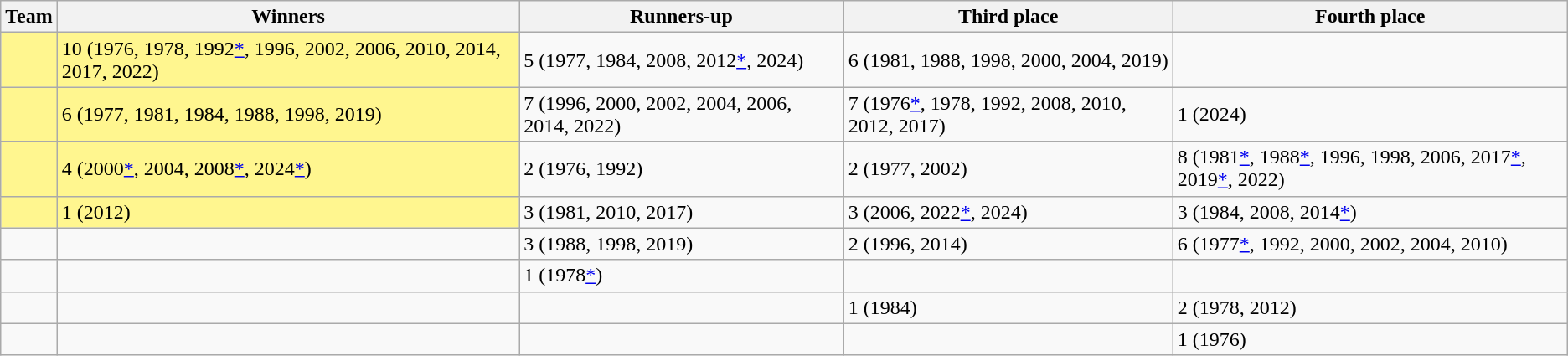<table class="wikitable sortable">
<tr>
<th>Team</th>
<th>Winners</th>
<th>Runners-up</th>
<th>Third place</th>
<th>Fourth place</th>
</tr>
<tr>
<td style=background:#FFF68F></td>
<td style=background:#FFF68F>10 (1976, 1978, 1992<a href='#'>*</a>, 1996, 2002, 2006, 2010, 2014, 2017, 2022)</td>
<td>5 (1977, 1984, 2008, 2012<a href='#'>*</a>, 2024)</td>
<td>6 (1981, 1988, 1998, 2000, 2004, 2019)</td>
<td></td>
</tr>
<tr>
<td style=background:#FFF68F></td>
<td style=background:#FFF68F>6 (1977, 1981, 1984, 1988, 1998, 2019)</td>
<td>7 (1996, 2000, 2002, 2004, 2006, 2014, 2022)</td>
<td>7 (1976<a href='#'>*</a>, 1978, 1992, 2008, 2010, 2012, 2017)</td>
<td>1 (2024)</td>
</tr>
<tr>
<td style=background:#FFF68F></td>
<td style=background:#FFF68F>4 (2000<a href='#'>*</a>, 2004, 2008<a href='#'>*</a>, 2024<a href='#'>*</a>)</td>
<td>2 (1976, 1992)</td>
<td>2 (1977, 2002)</td>
<td>8 (1981<a href='#'>*</a>, 1988<a href='#'>*</a>, 1996, 1998, 2006, 2017<a href='#'>*</a>, 2019<a href='#'>*</a>, 2022)</td>
</tr>
<tr>
<td style=background:#FFF68F></td>
<td style=background:#FFF68F>1 (2012)</td>
<td>3 (1981, 2010, 2017)</td>
<td>3 (2006, 2022<a href='#'>*</a>, 2024)</td>
<td>3 (1984, 2008, 2014<a href='#'>*</a>)</td>
</tr>
<tr>
<td></td>
<td></td>
<td>3 (1988, 1998, 2019)</td>
<td>2 (1996, 2014)</td>
<td>6 (1977<a href='#'>*</a>, 1992, 2000, 2002, 2004, 2010)</td>
</tr>
<tr>
<td></td>
<td></td>
<td>1 (1978<a href='#'>*</a>)</td>
<td></td>
<td></td>
</tr>
<tr>
<td></td>
<td></td>
<td></td>
<td>1 (1984)</td>
<td>2 (1978, 2012)</td>
</tr>
<tr>
<td></td>
<td></td>
<td></td>
<td></td>
<td>1 (1976)</td>
</tr>
</table>
